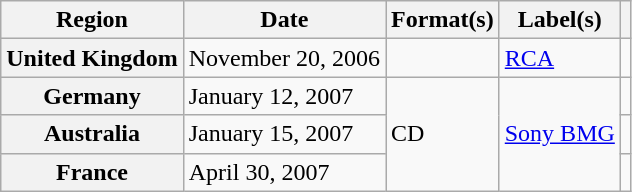<table class="wikitable plainrowheaders">
<tr>
<th scope="col">Region</th>
<th scope="col">Date</th>
<th scope="col">Format(s)</th>
<th scope="col">Label(s)</th>
<th scope="col"></th>
</tr>
<tr>
<th scope="row">United Kingdom</th>
<td>November 20, 2006</td>
<td></td>
<td><a href='#'>RCA</a></td>
<td></td>
</tr>
<tr>
<th scope="row">Germany</th>
<td>January 12, 2007</td>
<td rowspan="3">CD</td>
<td rowspan="3"><a href='#'>Sony BMG</a></td>
<td></td>
</tr>
<tr>
<th scope="row">Australia</th>
<td>January 15, 2007</td>
<td></td>
</tr>
<tr>
<th scope="row">France</th>
<td>April 30, 2007</td>
<td></td>
</tr>
</table>
